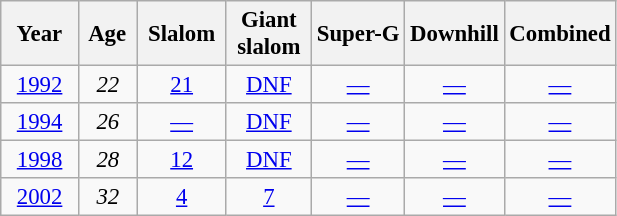<table class="wikitable" style="text-align:center; font-size:95%;">
<tr>
<th>  Year  </th>
<th> Age </th>
<th> Slalom </th>
<th> Giant <br> slalom </th>
<th>Super-G</th>
<th>Downhill</th>
<th>Combined</th>
</tr>
<tr>
<td><a href='#'>1992</a></td>
<td><em>22</em></td>
<td><a href='#'>21</a></td>
<td><a href='#'>DNF</a></td>
<td><a href='#'>—</a></td>
<td><a href='#'>—</a></td>
<td><a href='#'>—</a></td>
</tr>
<tr>
<td><a href='#'>1994</a></td>
<td><em>26</em></td>
<td><a href='#'>—</a></td>
<td><a href='#'>DNF</a></td>
<td><a href='#'>—</a></td>
<td><a href='#'>—</a></td>
<td><a href='#'>—</a></td>
</tr>
<tr>
<td><a href='#'>1998</a></td>
<td><em>28</em></td>
<td><a href='#'>12</a></td>
<td><a href='#'>DNF</a></td>
<td><a href='#'>—</a></td>
<td><a href='#'>—</a></td>
<td><a href='#'>—</a></td>
</tr>
<tr>
<td><a href='#'>2002</a></td>
<td><em>32</em></td>
<td><a href='#'>4</a></td>
<td><a href='#'>7</a></td>
<td><a href='#'>—</a></td>
<td><a href='#'>—</a></td>
<td><a href='#'>—</a></td>
</tr>
</table>
